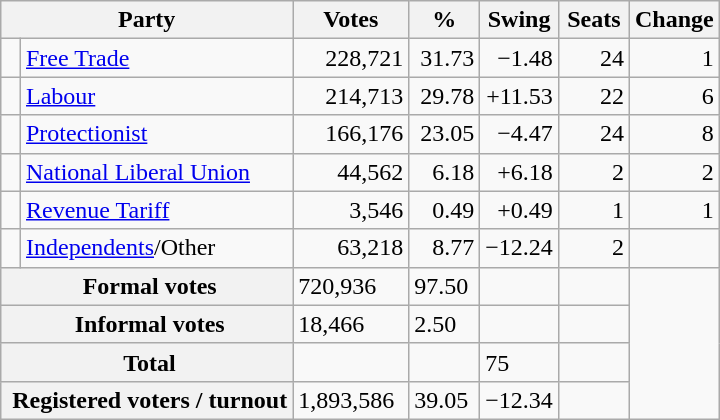<table class="wikitable">
<tr>
<th colspan=2 style="width:180px">Party</th>
<th style="width:70px">Votes</th>
<th style="width:40px">%</th>
<th style="width:40px">Swing</th>
<th style="width:40px">Seats</th>
<th style="width:40px">Change</th>
</tr>
<tr>
<td> </td>
<td><a href='#'>Free Trade</a></td>
<td style="text-align:right">228,721</td>
<td style="text-align:right">31.73</td>
<td style="text-align:right">−1.48</td>
<td style="text-align:right">24</td>
<td style="text-align:right"> 1</td>
</tr>
<tr>
<td> </td>
<td><a href='#'>Labour</a></td>
<td style="text-align:right">214,713</td>
<td style="text-align:right">29.78</td>
<td style="text-align:right">+11.53</td>
<td style="text-align:right">22</td>
<td style="text-align:right"> 6</td>
</tr>
<tr>
<td> </td>
<td><a href='#'>Protectionist</a></td>
<td style="text-align:right">166,176</td>
<td style="text-align:right">23.05</td>
<td style="text-align:right">−4.47</td>
<td style="text-align:right">24</td>
<td style="text-align:right"> 8</td>
</tr>
<tr>
<td> </td>
<td><a href='#'>National Liberal Union</a></td>
<td style="text-align:right">44,562</td>
<td style="text-align:right">6.18</td>
<td style="text-align:right">+6.18</td>
<td style="text-align:right">2</td>
<td style="text-align:right"> 2</td>
</tr>
<tr>
<td> </td>
<td><a href='#'>Revenue Tariff</a></td>
<td style="text-align:right">3,546</td>
<td style="text-align:right">0.49</td>
<td style="text-align:right">+0.49</td>
<td style="text-align:right">1</td>
<td style="text-align:right"> 1</td>
</tr>
<tr>
<td> </td>
<td><a href='#'>Independents</a>/Other</td>
<td style="text-align:right">63,218</td>
<td style="text-align:right">8.77</td>
<td style="text-align:right">−12.24</td>
<td style="text-align:right">2</td>
<td style="text-align:right"></td>
</tr>
<tr>
<th colspan="2"> Formal votes</th>
<td>720,936</td>
<td>97.50</td>
<td></td>
<td></td>
</tr>
<tr>
<th colspan="2"> Informal votes</th>
<td>18,466</td>
<td>2.50</td>
<td></td>
<td></td>
</tr>
<tr>
<th colspan="2"> Total</th>
<td></td>
<td></td>
<td>75</td>
<td></td>
</tr>
<tr>
<th colspan="2"> Registered voters / turnout</th>
<td>1,893,586</td>
<td>39.05</td>
<td>−12.34</td>
<td></td>
</tr>
</table>
